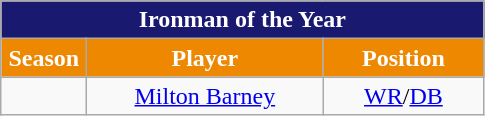<table class="wikitable sortable" style="text-align:center">
<tr>
<td colspan="4" style="background:#191970; color:white;"><strong>Ironman of the Year</strong></td>
</tr>
<tr>
<th style="width:50px; background:#e80; color:white;">Season</th>
<th style="width:150px; background:#e80; color:white;">Player</th>
<th style="width:100px; background:#e80; color:white;">Position</th>
</tr>
<tr>
<td></td>
<td><a href='#'>Milton Barney</a></td>
<td><a href='#'>WR</a>/<a href='#'>DB</a></td>
</tr>
</table>
